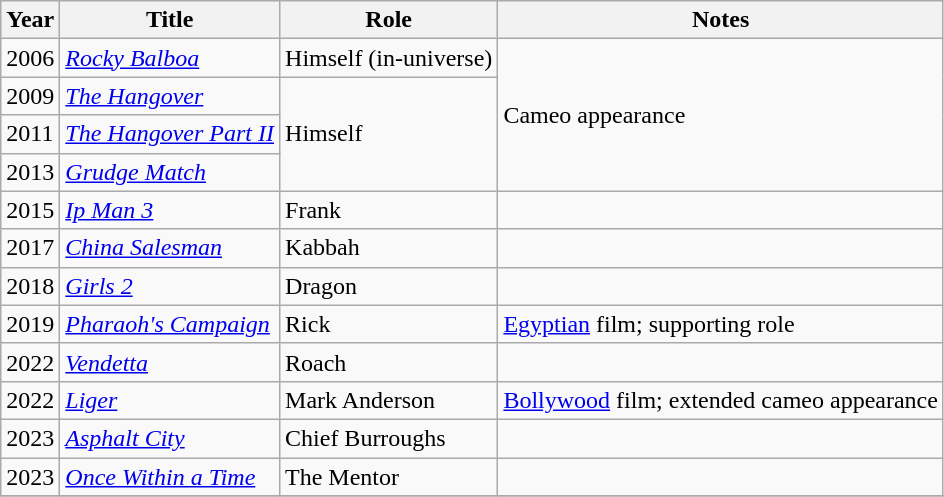<table class="wikitable">
<tr>
<th>Year</th>
<th>Title</th>
<th>Role</th>
<th>Notes</th>
</tr>
<tr>
<td>2006</td>
<td><em><a href='#'>Rocky Balboa</a></em></td>
<td>Himself (in-universe)</td>
<td rowspan="4">Cameo appearance</td>
</tr>
<tr>
<td>2009</td>
<td><em><a href='#'>The Hangover</a></em></td>
<td rowspan="3">Himself</td>
</tr>
<tr>
<td>2011</td>
<td><em><a href='#'>The Hangover Part II</a></em></td>
</tr>
<tr>
<td>2013</td>
<td><em><a href='#'>Grudge Match</a></em></td>
</tr>
<tr>
<td>2015</td>
<td><em><a href='#'>Ip Man 3</a></em></td>
<td>Frank</td>
<td></td>
</tr>
<tr>
<td>2017</td>
<td><em><a href='#'>China Salesman</a></em></td>
<td>Kabbah</td>
<td></td>
</tr>
<tr>
<td>2018</td>
<td><em><a href='#'>Girls 2</a></em></td>
<td>Dragon</td>
<td></td>
</tr>
<tr>
<td>2019</td>
<td><em><a href='#'>Pharaoh's Campaign</a></em></td>
<td>Rick</td>
<td><a href='#'>Egyptian</a> film; supporting role</td>
</tr>
<tr>
<td>2022</td>
<td><em><a href='#'>Vendetta</a></em></td>
<td>Roach</td>
<td></td>
</tr>
<tr>
<td>2022</td>
<td><em><a href='#'>Liger</a></em></td>
<td>Mark Anderson</td>
<td><a href='#'>Bollywood</a> film; extended cameo appearance</td>
</tr>
<tr>
<td>2023</td>
<td><em><a href='#'>Asphalt City</a></em></td>
<td>Chief Burroughs</td>
<td></td>
</tr>
<tr>
<td>2023</td>
<td><em><a href='#'>Once Within a Time</a></em></td>
<td>The Mentor</td>
<td></td>
</tr>
<tr>
</tr>
</table>
